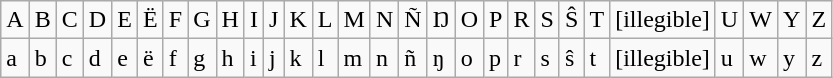<table class="wikitable">
<tr>
<td>A</td>
<td>B</td>
<td>C</td>
<td>D</td>
<td>E</td>
<td>Ë</td>
<td>F</td>
<td>G</td>
<td>H</td>
<td>I</td>
<td>J</td>
<td>K</td>
<td>L</td>
<td>M</td>
<td>N</td>
<td>Ñ</td>
<td>Ŋ</td>
<td>O</td>
<td>P</td>
<td>R</td>
<td>S</td>
<td>Ŝ</td>
<td>T</td>
<td>[illegible]</td>
<td>U</td>
<td>W</td>
<td>Y</td>
<td>Z</td>
</tr>
<tr>
<td>a</td>
<td>b</td>
<td>c</td>
<td>d</td>
<td>e</td>
<td>ë</td>
<td>f</td>
<td>g</td>
<td>h</td>
<td>i</td>
<td>j</td>
<td>k</td>
<td>l</td>
<td>m</td>
<td>n</td>
<td>ñ</td>
<td>ŋ</td>
<td>o</td>
<td>p</td>
<td>r</td>
<td>s</td>
<td>ŝ</td>
<td>t</td>
<td>[illegible]</td>
<td>u</td>
<td>w</td>
<td>y</td>
<td>z</td>
</tr>
</table>
